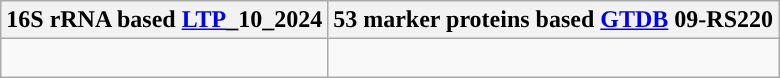<table class="wikitable">
<tr>
<th colspan=1>16S rRNA based <a href='#'>LTP</a>_10_2024</th>
<th colspan=1>53 marker proteins based <a href='#'>GTDB</a> 09-RS220</th>
</tr>
<tr>
<td style="vertical-align:top"><br></td>
<td><br></td>
</tr>
</table>
